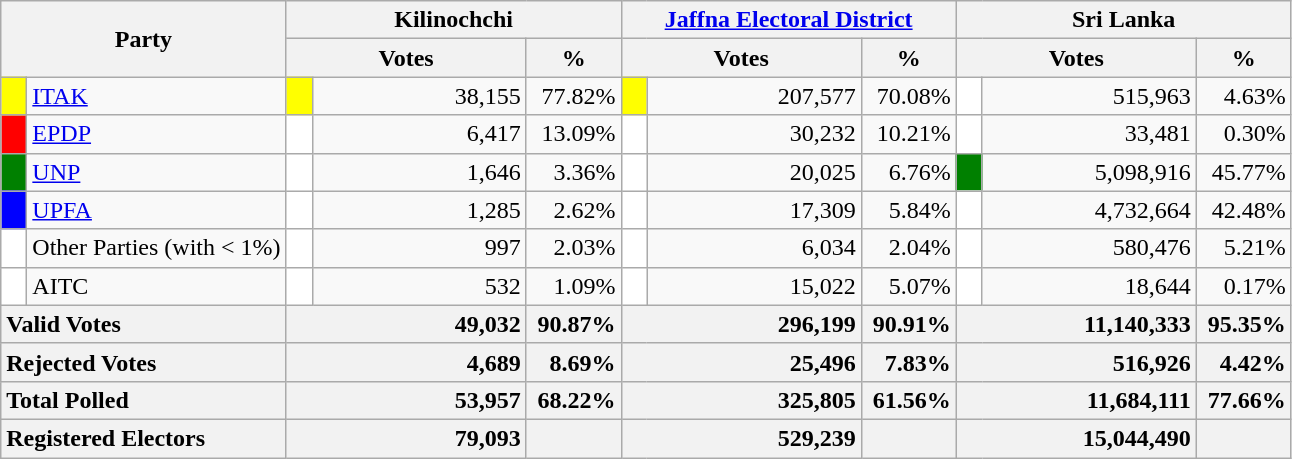<table class="wikitable">
<tr>
<th colspan="2" width="144px"rowspan="2">Party</th>
<th colspan="3" width="216px">Kilinochchi</th>
<th colspan="3" width="216px"><a href='#'>Jaffna Electoral District</a></th>
<th colspan="3" width="216px">Sri Lanka</th>
</tr>
<tr>
<th colspan="2" width="144px">Votes</th>
<th>%</th>
<th colspan="2" width="144px">Votes</th>
<th>%</th>
<th colspan="2" width="144px">Votes</th>
<th>%</th>
</tr>
<tr>
<td style="background-color:yellow;" width="10px"></td>
<td style="text-align:left;"><a href='#'>ITAK</a></td>
<td style="background-color:yellow;" width="10px"></td>
<td style="text-align:right;">38,155</td>
<td style="text-align:right;">77.82%</td>
<td style="background-color:yellow;" width="10px"></td>
<td style="text-align:right;">207,577</td>
<td style="text-align:right;">70.08%</td>
<td style="background-color:white;" width="10px"></td>
<td style="text-align:right;">515,963</td>
<td style="text-align:right;">4.63%</td>
</tr>
<tr>
<td style="background-color:red;" width="10px"></td>
<td style="text-align:left;"><a href='#'>EPDP</a></td>
<td style="background-color:white;" width="10px"></td>
<td style="text-align:right;">6,417</td>
<td style="text-align:right;">13.09%</td>
<td style="background-color:white;" width="10px"></td>
<td style="text-align:right;">30,232</td>
<td style="text-align:right;">10.21%</td>
<td style="background-color:white;" width="10px"></td>
<td style="text-align:right;">33,481</td>
<td style="text-align:right;">0.30%</td>
</tr>
<tr>
<td style="background-color:green;" width="10px"></td>
<td style="text-align:left;"><a href='#'>UNP</a></td>
<td style="background-color:white;" width="10px"></td>
<td style="text-align:right;">1,646</td>
<td style="text-align:right;">3.36%</td>
<td style="background-color:white;" width="10px"></td>
<td style="text-align:right;">20,025</td>
<td style="text-align:right;">6.76%</td>
<td style="background-color:green;" width="10px"></td>
<td style="text-align:right;">5,098,916</td>
<td style="text-align:right;">45.77%</td>
</tr>
<tr>
<td style="background-color:blue;" width="10px"></td>
<td style="text-align:left;"><a href='#'>UPFA</a></td>
<td style="background-color:white;" width="10px"></td>
<td style="text-align:right;">1,285</td>
<td style="text-align:right;">2.62%</td>
<td style="background-color:white;" width="10px"></td>
<td style="text-align:right;">17,309</td>
<td style="text-align:right;">5.84%</td>
<td style="background-color:white;" width="10px"></td>
<td style="text-align:right;">4,732,664</td>
<td style="text-align:right;">42.48%</td>
</tr>
<tr>
<td style="background-color:white;" width="10px"></td>
<td style="text-align:left;">Other Parties (with < 1%)</td>
<td style="background-color:white;" width="10px"></td>
<td style="text-align:right;">997</td>
<td style="text-align:right;">2.03%</td>
<td style="background-color:white;" width="10px"></td>
<td style="text-align:right;">6,034</td>
<td style="text-align:right;">2.04%</td>
<td style="background-color:white;" width="10px"></td>
<td style="text-align:right;">580,476</td>
<td style="text-align:right;">5.21%</td>
</tr>
<tr>
<td style="background-color:white;" width="10px"></td>
<td style="text-align:left;">AITC</td>
<td style="background-color:white;" width="10px"></td>
<td style="text-align:right;">532</td>
<td style="text-align:right;">1.09%</td>
<td style="background-color:white;" width="10px"></td>
<td style="text-align:right;">15,022</td>
<td style="text-align:right;">5.07%</td>
<td style="background-color:white;" width="10px"></td>
<td style="text-align:right;">18,644</td>
<td style="text-align:right;">0.17%</td>
</tr>
<tr>
<th colspan="2" width="144px"style="text-align:left;">Valid Votes</th>
<th style="text-align:right;"colspan="2" width="144px">49,032</th>
<th style="text-align:right;">90.87%</th>
<th style="text-align:right;"colspan="2" width="144px">296,199</th>
<th style="text-align:right;">90.91%</th>
<th style="text-align:right;"colspan="2" width="144px">11,140,333</th>
<th style="text-align:right;">95.35%</th>
</tr>
<tr>
<th colspan="2" width="144px"style="text-align:left;">Rejected Votes</th>
<th style="text-align:right;"colspan="2" width="144px">4,689</th>
<th style="text-align:right;">8.69%</th>
<th style="text-align:right;"colspan="2" width="144px">25,496</th>
<th style="text-align:right;">7.83%</th>
<th style="text-align:right;"colspan="2" width="144px">516,926</th>
<th style="text-align:right;">4.42%</th>
</tr>
<tr>
<th colspan="2" width="144px"style="text-align:left;">Total Polled</th>
<th style="text-align:right;"colspan="2" width="144px">53,957</th>
<th style="text-align:right;">68.22%</th>
<th style="text-align:right;"colspan="2" width="144px">325,805</th>
<th style="text-align:right;">61.56%</th>
<th style="text-align:right;"colspan="2" width="144px">11,684,111</th>
<th style="text-align:right;">77.66%</th>
</tr>
<tr>
<th colspan="2" width="144px"style="text-align:left;">Registered Electors</th>
<th style="text-align:right;"colspan="2" width="144px">79,093</th>
<th></th>
<th style="text-align:right;"colspan="2" width="144px">529,239</th>
<th></th>
<th style="text-align:right;"colspan="2" width="144px">15,044,490</th>
<th></th>
</tr>
</table>
